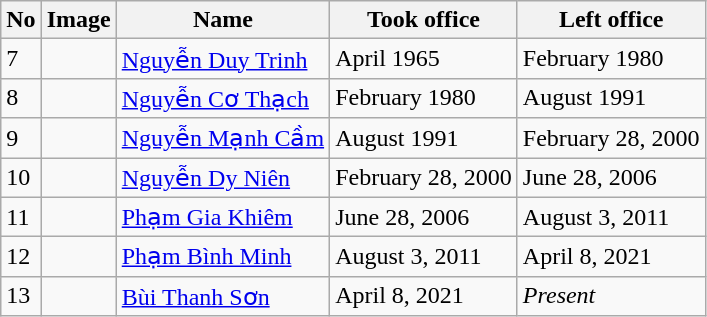<table class="wikitable sortable">
<tr>
<th>No</th>
<th>Image</th>
<th>Name</th>
<th>Took office</th>
<th>Left office</th>
</tr>
<tr>
<td>7</td>
<td></td>
<td><a href='#'>Nguyễn Duy Trinh</a></td>
<td>April 1965</td>
<td>February 1980</td>
</tr>
<tr>
<td>8</td>
<td></td>
<td><a href='#'>Nguyễn Cơ Thạch</a></td>
<td>February 1980</td>
<td>August 1991</td>
</tr>
<tr>
<td>9</td>
<td></td>
<td><a href='#'>Nguyễn Mạnh Cầm</a></td>
<td>August 1991</td>
<td>February 28, 2000</td>
</tr>
<tr>
<td>10</td>
<td></td>
<td><a href='#'>Nguyễn Dy Niên</a></td>
<td>February 28, 2000</td>
<td>June 28, 2006</td>
</tr>
<tr>
<td>11</td>
<td></td>
<td><a href='#'>Phạm Gia Khiêm</a></td>
<td>June 28, 2006</td>
<td>August 3, 2011</td>
</tr>
<tr>
<td>12</td>
<td></td>
<td><a href='#'>Phạm Bình Minh</a></td>
<td>August 3, 2011</td>
<td>April 8, 2021</td>
</tr>
<tr>
<td>13</td>
<td></td>
<td><a href='#'>Bùi Thanh Sơn</a></td>
<td>April 8, 2021</td>
<td><em>Present</em></td>
</tr>
</table>
